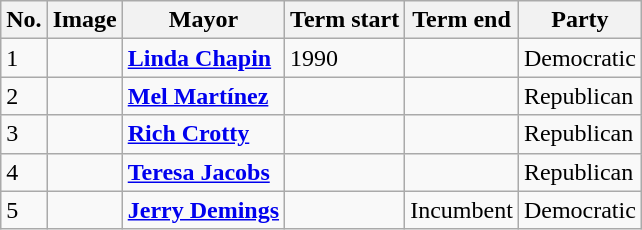<table class="wikitable">
<tr>
<th>No.</th>
<th>Image</th>
<th>Mayor</th>
<th>Term start</th>
<th>Term end</th>
<th>Party</th>
</tr>
<tr>
<td>1</td>
<td></td>
<td><strong><a href='#'>Linda Chapin</a></strong></td>
<td>1990</td>
<td></td>
<td>Democratic</td>
</tr>
<tr>
<td>2</td>
<td></td>
<td><strong><a href='#'>Mel Martínez</a></strong></td>
<td></td>
<td></td>
<td>Republican</td>
</tr>
<tr>
<td>3</td>
<td></td>
<td><strong><a href='#'>Rich Crotty</a></strong></td>
<td></td>
<td></td>
<td>Republican</td>
</tr>
<tr>
<td>4</td>
<td></td>
<td><strong><a href='#'>Teresa Jacobs</a></strong><br></td>
<td></td>
<td></td>
<td>Republican</td>
</tr>
<tr>
<td>5</td>
<td></td>
<td><strong><a href='#'>Jerry Demings</a></strong></td>
<td></td>
<td>Incumbent</td>
<td>Democratic</td>
</tr>
</table>
